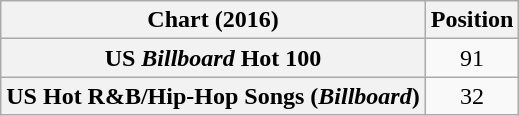<table class="wikitable plainrowheaders sortable">
<tr>
<th>Chart (2016)</th>
<th>Position</th>
</tr>
<tr>
<th scope="row">US <em>Billboard</em> Hot 100</th>
<td style="text-align:center;">91</td>
</tr>
<tr>
<th scope="row">US Hot R&B/Hip-Hop Songs (<em>Billboard</em>)</th>
<td style="text-align:center;">32</td>
</tr>
</table>
